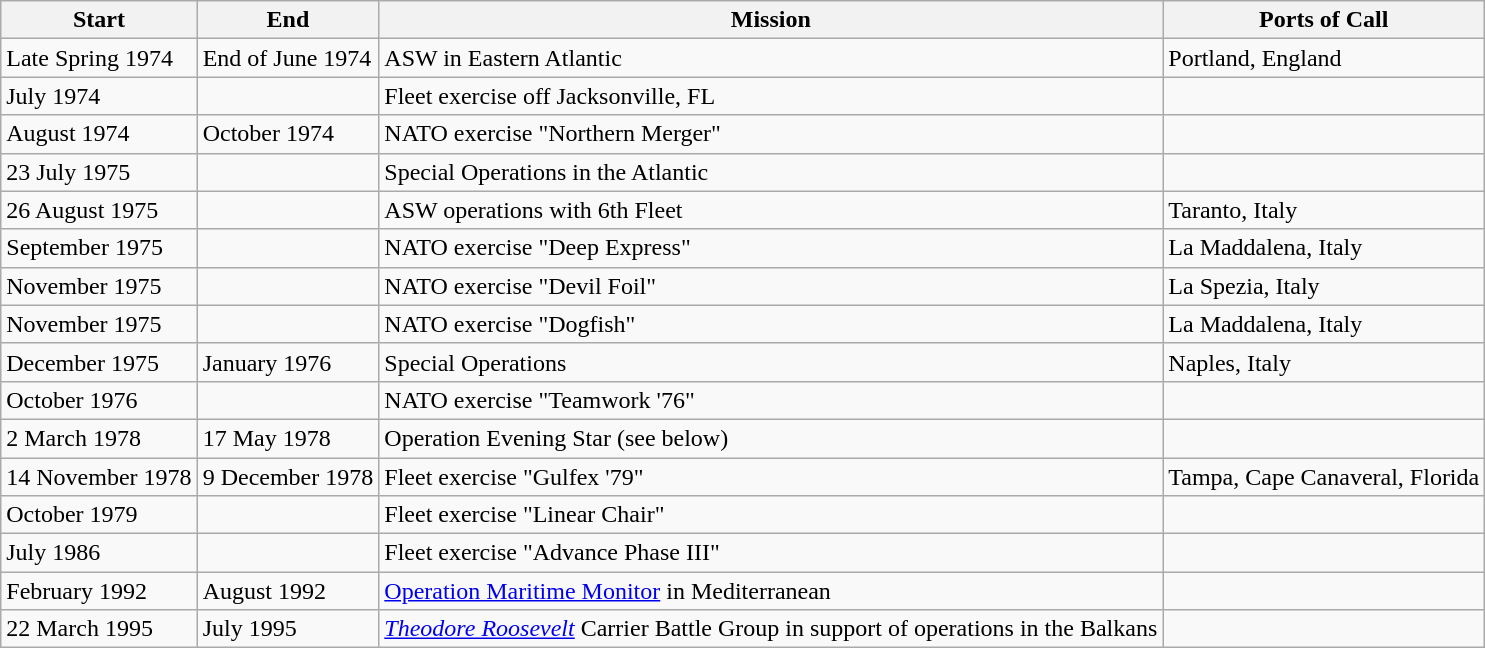<table class="wikitable">
<tr>
<th>Start</th>
<th>End</th>
<th>Mission</th>
<th>Ports of Call</th>
</tr>
<tr>
<td>Late Spring 1974</td>
<td>End of June 1974</td>
<td>ASW in Eastern Atlantic</td>
<td>Portland, England</td>
</tr>
<tr>
<td>July 1974</td>
<td></td>
<td>Fleet exercise off Jacksonville, FL</td>
<td></td>
</tr>
<tr>
<td>August 1974</td>
<td>October 1974</td>
<td>NATO exercise "Northern Merger"</td>
<td></td>
</tr>
<tr>
<td>23 July 1975</td>
<td></td>
<td>Special Operations in the Atlantic</td>
<td></td>
</tr>
<tr>
<td>26 August 1975</td>
<td></td>
<td>ASW operations with 6th Fleet</td>
<td>Taranto, Italy</td>
</tr>
<tr>
<td>September 1975</td>
<td></td>
<td>NATO exercise "Deep Express"</td>
<td>La Maddalena, Italy</td>
</tr>
<tr>
<td>November 1975</td>
<td></td>
<td>NATO exercise "Devil Foil"</td>
<td>La Spezia, Italy</td>
</tr>
<tr>
<td>November 1975</td>
<td></td>
<td>NATO exercise "Dogfish"</td>
<td>La Maddalena, Italy</td>
</tr>
<tr>
<td>December 1975</td>
<td>January 1976</td>
<td>Special Operations</td>
<td>Naples, Italy</td>
</tr>
<tr>
<td>October 1976</td>
<td></td>
<td>NATO exercise "Teamwork '76"</td>
<td></td>
</tr>
<tr>
<td>2 March 1978</td>
<td>17 May 1978</td>
<td>Operation Evening Star (see below)</td>
<td></td>
</tr>
<tr>
<td>14 November 1978</td>
<td>9 December 1978</td>
<td>Fleet exercise "Gulfex '79"</td>
<td>Tampa,  Cape Canaveral, Florida</td>
</tr>
<tr>
<td>October 1979</td>
<td></td>
<td>Fleet exercise "Linear Chair"</td>
<td></td>
</tr>
<tr>
<td>July 1986</td>
<td></td>
<td>Fleet exercise "Advance Phase III"</td>
<td></td>
</tr>
<tr>
<td>February 1992</td>
<td>August 1992</td>
<td><a href='#'>Operation Maritime Monitor</a> in Mediterranean</td>
<td></td>
</tr>
<tr>
<td>22 March 1995</td>
<td>July 1995</td>
<td><em><a href='#'>Theodore Roosevelt</a></em> Carrier Battle Group in support of operations in the Balkans</td>
<td></td>
</tr>
</table>
